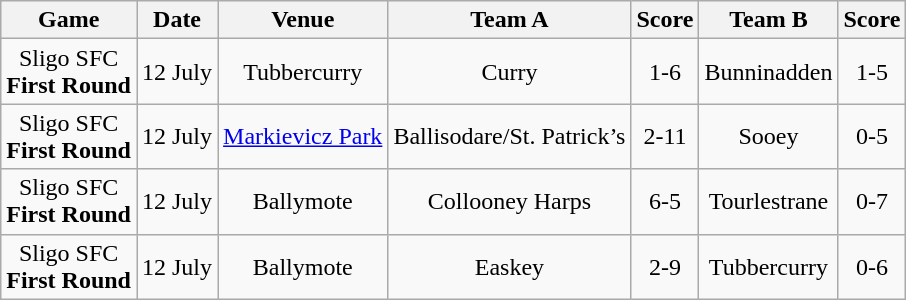<table class="wikitable">
<tr>
<th>Game</th>
<th>Date</th>
<th>Venue</th>
<th>Team A</th>
<th>Score</th>
<th>Team B</th>
<th>Score</th>
</tr>
<tr align="center">
<td>Sligo SFC<br><strong>First Round</strong></td>
<td>12 July</td>
<td>Tubbercurry</td>
<td>Curry</td>
<td>1-6</td>
<td>Bunninadden</td>
<td>1-5</td>
</tr>
<tr align="center">
<td>Sligo SFC<br><strong>First Round</strong></td>
<td>12 July</td>
<td><a href='#'>Markievicz Park</a></td>
<td>Ballisodare/St. Patrick’s</td>
<td>2-11</td>
<td>Sooey</td>
<td>0-5</td>
</tr>
<tr align="center">
<td>Sligo SFC<br><strong>First Round</strong></td>
<td>12 July</td>
<td>Ballymote</td>
<td>Collooney Harps</td>
<td>6-5</td>
<td>Tourlestrane</td>
<td>0-7</td>
</tr>
<tr align="center">
<td>Sligo SFC<br><strong>First Round</strong></td>
<td>12 July</td>
<td>Ballymote</td>
<td>Easkey</td>
<td>2-9</td>
<td>Tubbercurry</td>
<td>0-6</td>
</tr>
</table>
